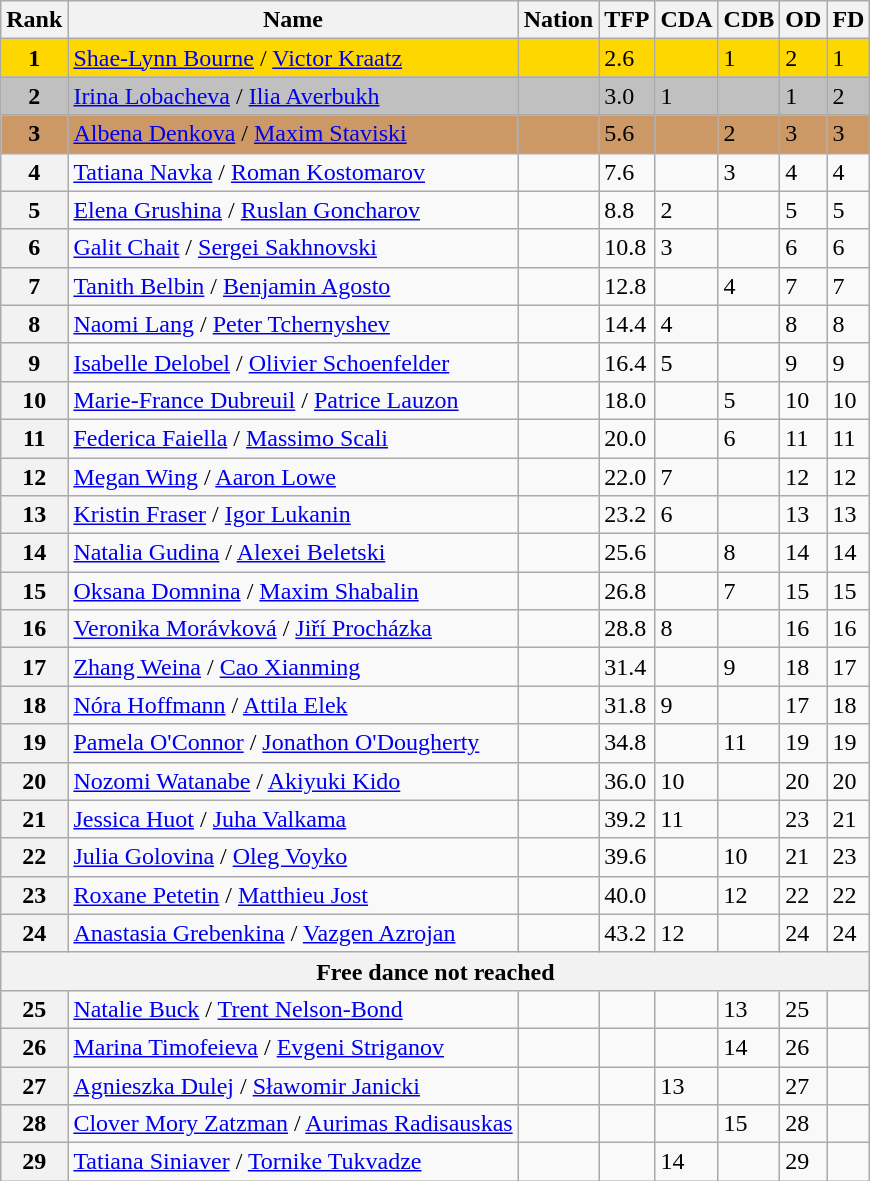<table class="wikitable">
<tr>
<th>Rank</th>
<th>Name</th>
<th>Nation</th>
<th>TFP</th>
<th>CDA</th>
<th>CDB</th>
<th>OD</th>
<th>FD</th>
</tr>
<tr bgcolor=gold>
<td align=center><strong>1</strong></td>
<td><a href='#'>Shae-Lynn Bourne</a> / <a href='#'>Victor Kraatz</a></td>
<td></td>
<td>2.6</td>
<td></td>
<td>1</td>
<td>2</td>
<td>1</td>
</tr>
<tr bgcolor=silver>
<td align=center><strong>2</strong></td>
<td><a href='#'>Irina Lobacheva</a> / <a href='#'>Ilia Averbukh</a></td>
<td></td>
<td>3.0</td>
<td>1</td>
<td></td>
<td>1</td>
<td>2</td>
</tr>
<tr bgcolor=cc9966>
<td align=center><strong>3</strong></td>
<td><a href='#'>Albena Denkova</a> / <a href='#'>Maxim Staviski</a></td>
<td></td>
<td>5.6</td>
<td></td>
<td>2</td>
<td>3</td>
<td>3</td>
</tr>
<tr>
<th>4</th>
<td><a href='#'>Tatiana Navka</a> / <a href='#'>Roman Kostomarov</a></td>
<td></td>
<td>7.6</td>
<td></td>
<td>3</td>
<td>4</td>
<td>4</td>
</tr>
<tr>
<th>5</th>
<td><a href='#'>Elena Grushina</a> / <a href='#'>Ruslan Goncharov</a></td>
<td></td>
<td>8.8</td>
<td>2</td>
<td></td>
<td>5</td>
<td>5</td>
</tr>
<tr>
<th>6</th>
<td><a href='#'>Galit Chait</a> / <a href='#'>Sergei Sakhnovski</a></td>
<td></td>
<td>10.8</td>
<td>3</td>
<td></td>
<td>6</td>
<td>6</td>
</tr>
<tr>
<th>7</th>
<td><a href='#'>Tanith Belbin</a> / <a href='#'>Benjamin Agosto</a></td>
<td></td>
<td>12.8</td>
<td></td>
<td>4</td>
<td>7</td>
<td>7</td>
</tr>
<tr>
<th>8</th>
<td><a href='#'>Naomi Lang</a> / <a href='#'>Peter Tchernyshev</a></td>
<td></td>
<td>14.4</td>
<td>4</td>
<td></td>
<td>8</td>
<td>8</td>
</tr>
<tr>
<th>9</th>
<td><a href='#'>Isabelle Delobel</a> / <a href='#'>Olivier Schoenfelder</a></td>
<td></td>
<td>16.4</td>
<td>5</td>
<td></td>
<td>9</td>
<td>9</td>
</tr>
<tr>
<th>10</th>
<td><a href='#'>Marie-France Dubreuil</a> / <a href='#'>Patrice Lauzon</a></td>
<td></td>
<td>18.0</td>
<td></td>
<td>5</td>
<td>10</td>
<td>10</td>
</tr>
<tr>
<th>11</th>
<td><a href='#'>Federica Faiella</a> / <a href='#'>Massimo Scali</a></td>
<td></td>
<td>20.0</td>
<td></td>
<td>6</td>
<td>11</td>
<td>11</td>
</tr>
<tr>
<th>12</th>
<td><a href='#'>Megan Wing</a> / <a href='#'>Aaron Lowe</a></td>
<td></td>
<td>22.0</td>
<td>7</td>
<td></td>
<td>12</td>
<td>12</td>
</tr>
<tr>
<th>13</th>
<td><a href='#'>Kristin Fraser</a> / <a href='#'>Igor Lukanin</a></td>
<td></td>
<td>23.2</td>
<td>6</td>
<td></td>
<td>13</td>
<td>13</td>
</tr>
<tr>
<th>14</th>
<td><a href='#'>Natalia Gudina</a> / <a href='#'>Alexei Beletski</a></td>
<td></td>
<td>25.6</td>
<td></td>
<td>8</td>
<td>14</td>
<td>14</td>
</tr>
<tr>
<th>15</th>
<td><a href='#'>Oksana Domnina</a> / <a href='#'>Maxim Shabalin</a></td>
<td></td>
<td>26.8</td>
<td></td>
<td>7</td>
<td>15</td>
<td>15</td>
</tr>
<tr>
<th>16</th>
<td><a href='#'>Veronika Morávková</a> / <a href='#'>Jiří Procházka</a></td>
<td></td>
<td>28.8</td>
<td>8</td>
<td></td>
<td>16</td>
<td>16</td>
</tr>
<tr>
<th>17</th>
<td><a href='#'>Zhang Weina</a> / <a href='#'>Cao Xianming</a></td>
<td></td>
<td>31.4</td>
<td></td>
<td>9</td>
<td>18</td>
<td>17</td>
</tr>
<tr>
<th>18</th>
<td><a href='#'>Nóra Hoffmann</a> / <a href='#'>Attila Elek</a></td>
<td></td>
<td>31.8</td>
<td>9</td>
<td></td>
<td>17</td>
<td>18</td>
</tr>
<tr>
<th>19</th>
<td><a href='#'>Pamela O'Connor</a> / <a href='#'>Jonathon O'Dougherty</a></td>
<td></td>
<td>34.8</td>
<td></td>
<td>11</td>
<td>19</td>
<td>19</td>
</tr>
<tr>
<th>20</th>
<td><a href='#'>Nozomi Watanabe</a> / <a href='#'>Akiyuki Kido</a></td>
<td></td>
<td>36.0</td>
<td>10</td>
<td></td>
<td>20</td>
<td>20</td>
</tr>
<tr>
<th>21</th>
<td><a href='#'>Jessica Huot</a> / <a href='#'>Juha Valkama</a></td>
<td></td>
<td>39.2</td>
<td>11</td>
<td></td>
<td>23</td>
<td>21</td>
</tr>
<tr>
<th>22</th>
<td><a href='#'>Julia Golovina</a> / <a href='#'>Oleg Voyko</a></td>
<td></td>
<td>39.6</td>
<td></td>
<td>10</td>
<td>21</td>
<td>23</td>
</tr>
<tr>
<th>23</th>
<td><a href='#'>Roxane Petetin</a> / <a href='#'>Matthieu Jost</a></td>
<td></td>
<td>40.0</td>
<td></td>
<td>12</td>
<td>22</td>
<td>22</td>
</tr>
<tr>
<th>24</th>
<td><a href='#'>Anastasia Grebenkina</a> / <a href='#'>Vazgen Azrojan</a></td>
<td></td>
<td>43.2</td>
<td>12</td>
<td></td>
<td>24</td>
<td>24</td>
</tr>
<tr>
<th colspan=8>Free dance not reached</th>
</tr>
<tr>
<th>25</th>
<td><a href='#'>Natalie Buck</a> / <a href='#'>Trent Nelson-Bond</a></td>
<td></td>
<td></td>
<td></td>
<td>13</td>
<td>25</td>
<td></td>
</tr>
<tr>
<th>26</th>
<td><a href='#'>Marina Timofeieva</a> / <a href='#'>Evgeni Striganov</a></td>
<td></td>
<td></td>
<td></td>
<td>14</td>
<td>26</td>
<td></td>
</tr>
<tr>
<th>27</th>
<td><a href='#'>Agnieszka Dulej</a> / <a href='#'>Sławomir Janicki</a></td>
<td></td>
<td></td>
<td>13</td>
<td></td>
<td>27</td>
<td></td>
</tr>
<tr>
<th>28</th>
<td><a href='#'>Clover Mory Zatzman</a> / <a href='#'>Aurimas Radisauskas</a></td>
<td></td>
<td></td>
<td></td>
<td>15</td>
<td>28</td>
<td></td>
</tr>
<tr>
<th>29</th>
<td><a href='#'>Tatiana Siniaver</a> / <a href='#'>Tornike Tukvadze</a></td>
<td></td>
<td></td>
<td>14</td>
<td></td>
<td>29</td>
<td></td>
</tr>
</table>
